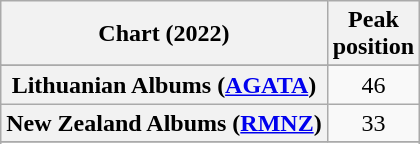<table class="wikitable sortable plainrowheaders" style="text-align:center">
<tr>
<th scope="col">Chart (2022)</th>
<th scope="col">Peak<br>position</th>
</tr>
<tr>
</tr>
<tr>
</tr>
<tr>
</tr>
<tr>
<th scope="row">Lithuanian Albums (<a href='#'>AGATA</a>)</th>
<td>46</td>
</tr>
<tr>
<th scope="row">New Zealand Albums (<a href='#'>RMNZ</a>)</th>
<td>33</td>
</tr>
<tr>
</tr>
<tr>
</tr>
<tr>
</tr>
<tr>
</tr>
</table>
